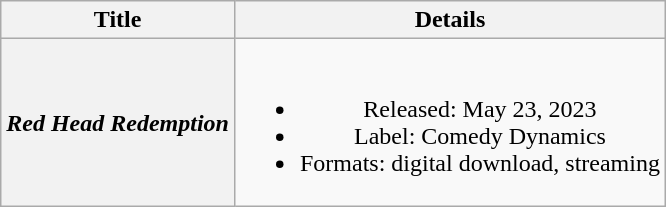<table class="wikitable plainrowheaders" style="text-align:center;">
<tr>
<th>Title</th>
<th>Details</th>
</tr>
<tr>
<th scope="row"><em>Red Head Redemption</em></th>
<td><br><ul><li>Released: May 23, 2023</li><li>Label: Comedy Dynamics</li><li>Formats: digital download, streaming</li></ul></td>
</tr>
</table>
